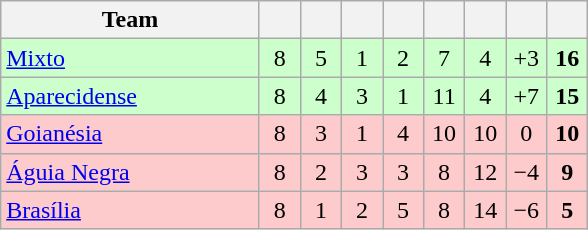<table class="wikitable" style="text-align: center;">
<tr>
<th width=165>Team</th>
<th width=20></th>
<th width=20></th>
<th width=20></th>
<th width=20></th>
<th width=20></th>
<th width=20></th>
<th width=20></th>
<th width=20></th>
</tr>
<tr bgcolor=#ccffcc>
<td align=left> <a href='#'>Mixto</a></td>
<td>8</td>
<td>5</td>
<td>1</td>
<td>2</td>
<td>7</td>
<td>4</td>
<td>+3</td>
<td><strong>16</strong></td>
</tr>
<tr bgcolor=#ccffcc>
<td align=left> <a href='#'>Aparecidense</a></td>
<td>8</td>
<td>4</td>
<td>3</td>
<td>1</td>
<td>11</td>
<td>4</td>
<td>+7</td>
<td><strong>15</strong></td>
</tr>
<tr bgcolor=#FDCBCC>
<td align=left> <a href='#'>Goianésia</a></td>
<td>8</td>
<td>3</td>
<td>1</td>
<td>4</td>
<td>10</td>
<td>10</td>
<td>0</td>
<td><strong>10</strong></td>
</tr>
<tr bgcolor=#FDCBCC>
<td align=left> <a href='#'>Águia Negra</a></td>
<td>8</td>
<td>2</td>
<td>3</td>
<td>3</td>
<td>8</td>
<td>12</td>
<td>−4</td>
<td><strong>9</strong></td>
</tr>
<tr bgcolor=#FDCBCC>
<td align=left> <a href='#'>Brasília</a></td>
<td>8</td>
<td>1</td>
<td>2</td>
<td>5</td>
<td>8</td>
<td>14</td>
<td>−6</td>
<td><strong>5</strong></td>
</tr>
</table>
